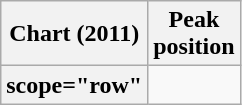<table class="wikitable plainrowheaders">
<tr>
<th scope="col">Chart (2011)</th>
<th scope="col">Peak<br>position</th>
</tr>
<tr>
<th>scope="row"</th>
</tr>
</table>
